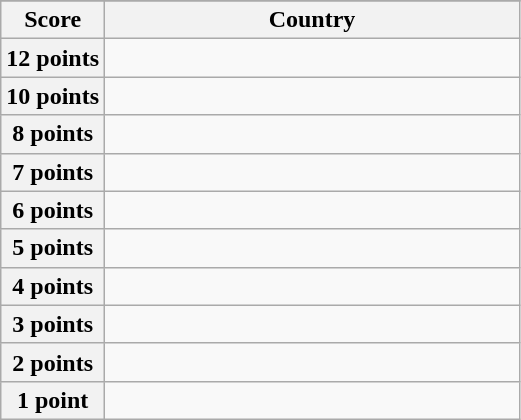<table class="wikitable">
<tr>
</tr>
<tr>
<th scope="col" width="20%">Score</th>
<th scope="col">Country</th>
</tr>
<tr>
<th scope="row">12 points</th>
<td></td>
</tr>
<tr>
<th scope="row">10 points</th>
<td></td>
</tr>
<tr>
<th scope="row">8 points</th>
<td></td>
</tr>
<tr>
<th scope="row">7 points</th>
<td></td>
</tr>
<tr>
<th scope="row">6 points</th>
<td></td>
</tr>
<tr>
<th scope="row">5 points</th>
<td></td>
</tr>
<tr>
<th scope="row">4 points</th>
<td></td>
</tr>
<tr>
<th scope="row">3 points</th>
<td></td>
</tr>
<tr>
<th scope="row">2 points</th>
<td></td>
</tr>
<tr>
<th scope="row">1 point</th>
<td></td>
</tr>
</table>
